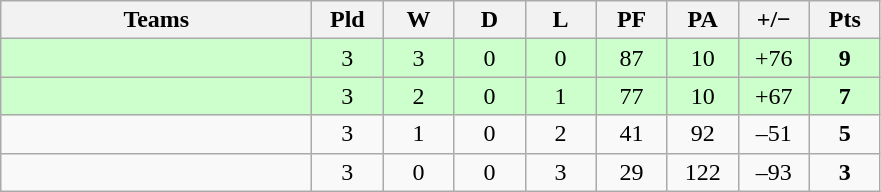<table class="wikitable" style="text-align: center;">
<tr>
<th width="200">Teams</th>
<th width="40">Pld</th>
<th width="40">W</th>
<th width="40">D</th>
<th width="40">L</th>
<th width="40">PF</th>
<th width="40">PA</th>
<th width="40">+/−</th>
<th width="40">Pts</th>
</tr>
<tr bgcolor=ccffcc>
<td align=left></td>
<td>3</td>
<td>3</td>
<td>0</td>
<td>0</td>
<td>87</td>
<td>10</td>
<td>+76</td>
<td><strong>9</strong></td>
</tr>
<tr bgcolor=ccffcc>
<td align=left></td>
<td>3</td>
<td>2</td>
<td>0</td>
<td>1</td>
<td>77</td>
<td>10</td>
<td>+67</td>
<td><strong>7</strong></td>
</tr>
<tr>
<td align=left></td>
<td>3</td>
<td>1</td>
<td>0</td>
<td>2</td>
<td>41</td>
<td>92</td>
<td>–51</td>
<td><strong>5</strong></td>
</tr>
<tr>
<td align=left></td>
<td>3</td>
<td>0</td>
<td>0</td>
<td>3</td>
<td>29</td>
<td>122</td>
<td>–93</td>
<td><strong>3</strong></td>
</tr>
</table>
